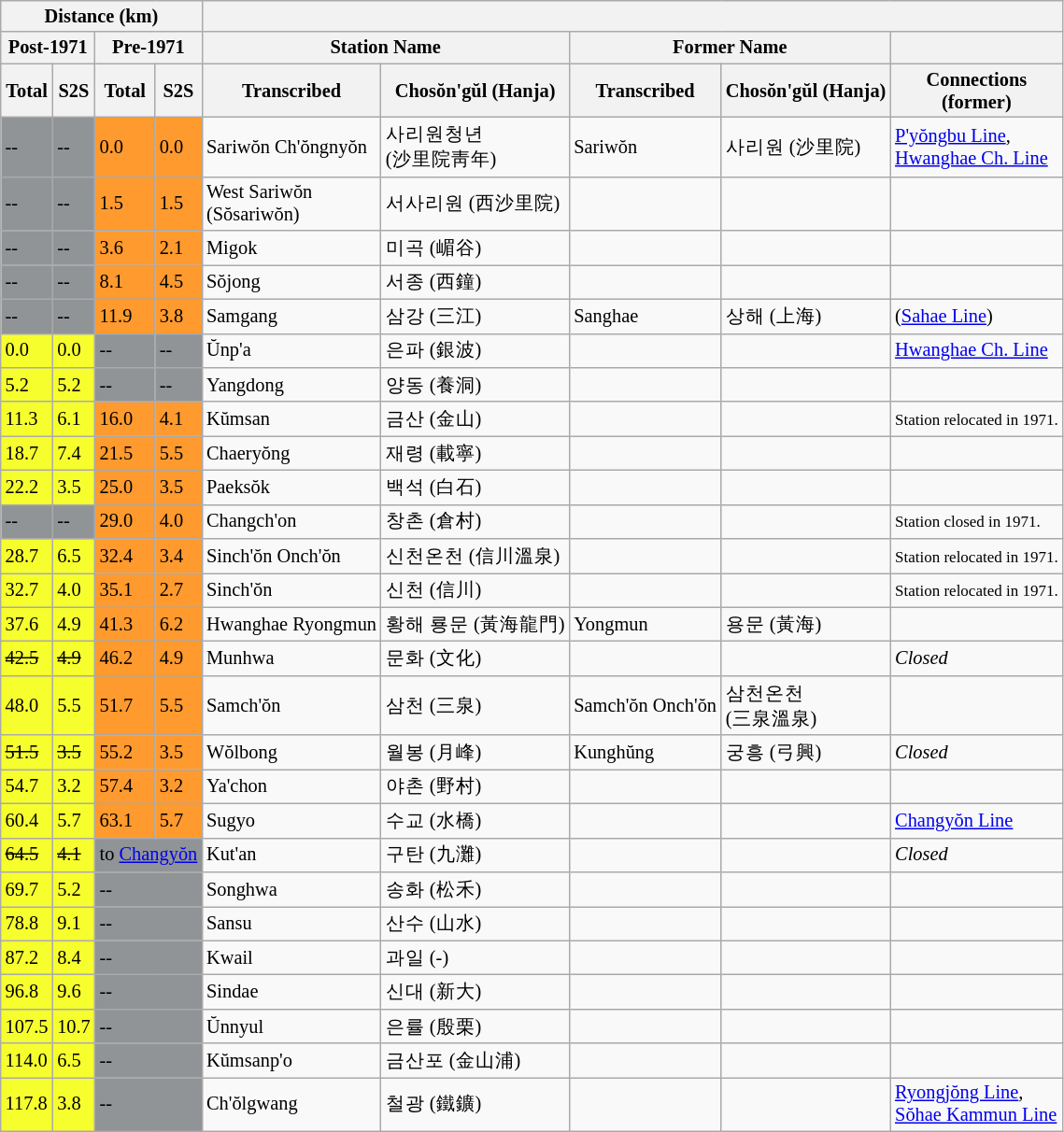<table class="wikitable" style="font-size:85%;">
<tr>
<th colspan="4">Distance (km)</th>
<th colspan="5"></th>
</tr>
<tr>
<th colspan="2">Post-1971</th>
<th colspan="2">Pre-1971</th>
<th colspan="2">Station Name</th>
<th colspan="2">Former Name</th>
<th></th>
</tr>
<tr>
<th>Total</th>
<th>S2S</th>
<th>Total</th>
<th>S2S</th>
<th>Transcribed</th>
<th>Chosŏn'gŭl (Hanja)</th>
<th>Transcribed</th>
<th>Chosŏn'gŭl (Hanja)</th>
<th>Connections<br>(former)</th>
</tr>
<tr>
<td bgcolor=#909497>--</td>
<td bgcolor=#909497>--</td>
<td bgcolor=#FE9A2E>0.0</td>
<td bgcolor=#FE9A2E>0.0</td>
<td>Sariwŏn Ch'ŏngnyŏn</td>
<td>사리원청년<br>(沙里院靑年)</td>
<td>Sariwŏn</td>
<td>사리원 (沙里院)</td>
<td><a href='#'>P'yŏngbu Line</a>,<br><a href='#'>Hwanghae Ch. Line</a></td>
</tr>
<tr>
<td bgcolor=#909497>--</td>
<td bgcolor=#909497>--</td>
<td bgcolor=#FE9A2E>1.5</td>
<td bgcolor=#FE9A2E>1.5</td>
<td>West Sariwŏn<br>(Sŏsariwŏn)</td>
<td>서사리원 (西沙里院)</td>
<td></td>
<td></td>
<td></td>
</tr>
<tr>
<td bgcolor=#909497>--</td>
<td bgcolor=#909497>--</td>
<td bgcolor=#FE9A2E>3.6</td>
<td bgcolor=#FE9A2E>2.1</td>
<td>Migok</td>
<td>미곡 (嵋谷)</td>
<td></td>
<td></td>
<td></td>
</tr>
<tr>
<td bgcolor=#909497>--</td>
<td bgcolor=#909497>--</td>
<td bgcolor=#FE9A2E>8.1</td>
<td bgcolor=#FE9A2E>4.5</td>
<td>Sŏjong</td>
<td>서종 (西鐘)</td>
<td></td>
<td></td>
<td></td>
</tr>
<tr>
<td bgcolor=#909497>--</td>
<td bgcolor=#909497>--</td>
<td bgcolor=#FE9A2E>11.9</td>
<td bgcolor=#FE9A2E>3.8</td>
<td>Samgang</td>
<td>삼강 (三江)</td>
<td>Sanghae</td>
<td>상해 (上海)</td>
<td>(<a href='#'>Sahae Line</a>)</td>
</tr>
<tr>
<td bgcolor=#F7FE2E>0.0</td>
<td bgcolor=#F7FE2E>0.0</td>
<td bgcolor=#909497>--</td>
<td bgcolor=#909497>--</td>
<td>Ŭnp'a</td>
<td>은파 (銀波)</td>
<td></td>
<td></td>
<td><a href='#'>Hwanghae Ch. Line</a></td>
</tr>
<tr>
<td bgcolor=#F7FE2E>5.2</td>
<td bgcolor=#F7FE2E>5.2</td>
<td bgcolor=#909497>--</td>
<td bgcolor=#909497>--</td>
<td>Yangdong</td>
<td>양동 (養洞)</td>
<td></td>
<td></td>
<td></td>
</tr>
<tr>
<td bgcolor=#F7FE2E>11.3</td>
<td bgcolor=#F7FE2E>6.1</td>
<td bgcolor=#FE9A2E>16.0</td>
<td bgcolor=#FE9A2E>4.1</td>
<td>Kŭmsan</td>
<td>금산 (金山)</td>
<td></td>
<td></td>
<td><small>Station relocated in 1971.</small></td>
</tr>
<tr>
<td bgcolor=#F7FE2E>18.7</td>
<td bgcolor=#F7FE2E>7.4</td>
<td bgcolor=#FE9A2E>21.5</td>
<td bgcolor=#FE9A2E>5.5</td>
<td>Chaeryŏng</td>
<td>재령 (載寧)</td>
<td></td>
<td></td>
<td></td>
</tr>
<tr>
<td bgcolor=#F7FE2E>22.2</td>
<td bgcolor=#F7FE2E>3.5</td>
<td bgcolor=#FE9A2E>25.0</td>
<td bgcolor=#FE9A2E>3.5</td>
<td>Paeksŏk</td>
<td>백석 (白石)</td>
<td></td>
<td></td>
<td></td>
</tr>
<tr>
<td bgcolor=#909497>--</td>
<td bgcolor=#909497>--</td>
<td bgcolor=#FE9A2E>29.0</td>
<td bgcolor=#FE9A2E>4.0</td>
<td>Changch'on</td>
<td>창촌 (倉村)</td>
<td></td>
<td></td>
<td><small>Station closed in 1971.</small></td>
</tr>
<tr>
<td bgcolor=#F7FE2E>28.7</td>
<td bgcolor=#F7FE2E>6.5</td>
<td bgcolor=#FE9A2E>32.4</td>
<td bgcolor=#FE9A2E>3.4</td>
<td>Sinch'ŏn Onch'ŏn</td>
<td>신천온천 (信川溫泉)</td>
<td></td>
<td></td>
<td><small>Station relocated in 1971.</small></td>
</tr>
<tr>
<td bgcolor=#F7FE2E>32.7</td>
<td bgcolor=#F7FE2E>4.0</td>
<td bgcolor=#FE9A2E>35.1</td>
<td bgcolor=#FE9A2E>2.7</td>
<td>Sinch'ŏn</td>
<td>신천 (信川)</td>
<td></td>
<td></td>
<td><small>Station relocated in 1971.</small></td>
</tr>
<tr>
<td bgcolor=#F7FE2E>37.6</td>
<td bgcolor=#F7FE2E>4.9</td>
<td bgcolor=#FE9A2E>41.3</td>
<td bgcolor=#FE9A2E>6.2</td>
<td>Hwanghae Ryongmun</td>
<td>황해 룡문 (黃海龍門)</td>
<td>Yongmun</td>
<td>용문 (黃海)</td>
<td></td>
</tr>
<tr>
<td bgcolor=#F7FE2E><del>42.5</del></td>
<td bgcolor=#F7FE2E><del>4.9</del></td>
<td bgcolor=#FE9A2E>46.2</td>
<td bgcolor=#FE9A2E>4.9</td>
<td>Munhwa</td>
<td>문화 (文化)</td>
<td></td>
<td></td>
<td><em>Closed</em></td>
</tr>
<tr>
<td bgcolor=#F7FE2E>48.0</td>
<td bgcolor=#F7FE2E>5.5</td>
<td bgcolor=#FE9A2E>51.7</td>
<td bgcolor=#FE9A2E>5.5</td>
<td>Samch'ŏn</td>
<td>삼천 (三泉)</td>
<td>Samch'ŏn Onch'ŏn</td>
<td>삼천온천<br>(三泉溫泉)</td>
<td></td>
</tr>
<tr>
<td bgcolor=#F7FE2E><del>51.5</del></td>
<td bgcolor=#F7FE2E><del>3.5</del></td>
<td bgcolor=#FE9A2E>55.2</td>
<td bgcolor=#FE9A2E>3.5</td>
<td>Wŏlbong</td>
<td>월봉 (月峰)</td>
<td>Kunghŭng</td>
<td>궁흥 (弓興)</td>
<td><em>Closed</em></td>
</tr>
<tr>
<td bgcolor=#F7FE2E>54.7</td>
<td bgcolor=#F7FE2E>3.2</td>
<td bgcolor=#FE9A2E>57.4</td>
<td bgcolor=#FE9A2E>3.2</td>
<td>Ya'chon</td>
<td>야촌 (野村)</td>
<td></td>
<td></td>
<td></td>
</tr>
<tr>
<td bgcolor=#F7FE2E>60.4</td>
<td bgcolor=#F7FE2E>5.7</td>
<td bgcolor=#FE9A2E>63.1</td>
<td bgcolor=#FE9A2E>5.7</td>
<td>Sugyo</td>
<td>수교 (水橋)</td>
<td></td>
<td></td>
<td><a href='#'>Changyŏn Line</a></td>
</tr>
<tr>
<td bgcolor=#F7FE2E><del>64.5</del></td>
<td bgcolor=#F7FE2E><del>4.1</del></td>
<td bgcolor=#909497 colspan="2">to <a href='#'>Changyŏn</a></td>
<td>Kut'an</td>
<td>구탄 (九灘)</td>
<td></td>
<td></td>
<td><em>Closed</em></td>
</tr>
<tr>
<td bgcolor=#F7FE2E>69.7</td>
<td bgcolor=#F7FE2E>5.2</td>
<td bgcolor=#909497 colspan="2">--</td>
<td>Songhwa</td>
<td>송화 (松禾)</td>
<td></td>
<td></td>
<td></td>
</tr>
<tr>
<td bgcolor=#F7FE2E>78.8</td>
<td bgcolor=#F7FE2E>9.1</td>
<td bgcolor=#909497 colspan="2">--</td>
<td>Sansu</td>
<td>산수 (山水)</td>
<td></td>
<td></td>
<td></td>
</tr>
<tr>
<td bgcolor=#F7FE2E>87.2</td>
<td bgcolor=#F7FE2E>8.4</td>
<td bgcolor=#909497 colspan="2">--</td>
<td>Kwail</td>
<td>과일 (-)</td>
<td></td>
<td></td>
<td></td>
</tr>
<tr>
<td bgcolor=#F7FE2E>96.8</td>
<td bgcolor=#F7FE2E>9.6</td>
<td bgcolor=#909497 colspan="2">--</td>
<td>Sindae</td>
<td>신대 (新大)</td>
<td></td>
<td></td>
<td></td>
</tr>
<tr>
<td bgcolor=#F7FE2E>107.5</td>
<td bgcolor=#F7FE2E>10.7</td>
<td bgcolor=#909497 colspan="2">--</td>
<td>Ŭnnyul</td>
<td>은률 (殷栗)</td>
<td></td>
<td></td>
<td></td>
</tr>
<tr>
<td bgcolor=#F7FE2E>114.0</td>
<td bgcolor=#F7FE2E>6.5</td>
<td bgcolor=#909497 colspan="2">--</td>
<td>Kŭmsanp'o</td>
<td>금산포 (金山浦)</td>
<td></td>
<td></td>
<td></td>
</tr>
<tr>
<td bgcolor=#F7FE2E>117.8</td>
<td bgcolor=#F7FE2E>3.8</td>
<td bgcolor=#909497 colspan="2">--</td>
<td>Ch'ŏlgwang</td>
<td>철광 (鐵鑛)</td>
<td></td>
<td></td>
<td><a href='#'>Ryongjŏng Line</a>,<br><a href='#'>Sŏhae Kammun Line</a></td>
</tr>
</table>
